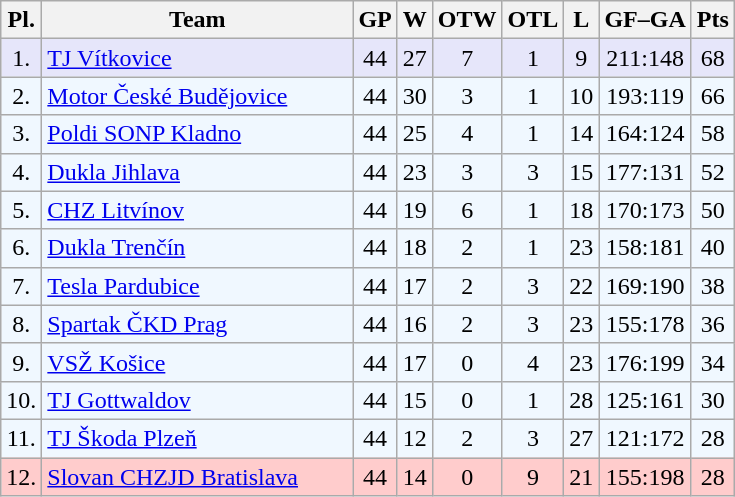<table class="wikitable">
<tr>
<th>Pl.</th>
<th width="200">Team</th>
<th>GP</th>
<th>W</th>
<th>OTW</th>
<th>OTL</th>
<th>L</th>
<th>GF–GA</th>
<th>Pts</th>
</tr>
<tr align="center" bgcolor="#e6e6fa">
<td>1.</td>
<td align="left"><a href='#'>TJ Vítkovice</a></td>
<td>44</td>
<td>27</td>
<td>7</td>
<td>1</td>
<td>9</td>
<td>211:148</td>
<td>68</td>
</tr>
<tr align="center" bgcolor="#f0f8ff">
<td>2.</td>
<td align="left"><a href='#'>Motor České Budějovice</a></td>
<td>44</td>
<td>30</td>
<td>3</td>
<td>1</td>
<td>10</td>
<td>193:119</td>
<td>66</td>
</tr>
<tr align="center" bgcolor="#f0f8ff">
<td>3.</td>
<td align="left"><a href='#'>Poldi SONP Kladno</a></td>
<td>44</td>
<td>25</td>
<td>4</td>
<td>1</td>
<td>14</td>
<td>164:124</td>
<td>58</td>
</tr>
<tr align="center" bgcolor="#f0f8ff">
<td>4.</td>
<td align="left"><a href='#'>Dukla Jihlava</a></td>
<td>44</td>
<td>23</td>
<td>3</td>
<td>3</td>
<td>15</td>
<td>177:131</td>
<td>52</td>
</tr>
<tr align="center" bgcolor="#f0f8ff">
<td>5.</td>
<td align="left"><a href='#'>CHZ Litvínov</a></td>
<td>44</td>
<td>19</td>
<td>6</td>
<td>1</td>
<td>18</td>
<td>170:173</td>
<td>50</td>
</tr>
<tr align="center" bgcolor="#f0f8ff">
<td>6.</td>
<td align="left"><a href='#'>Dukla Trenčín</a></td>
<td>44</td>
<td>18</td>
<td>2</td>
<td>1</td>
<td>23</td>
<td>158:181</td>
<td>40</td>
</tr>
<tr align="center" bgcolor="#f0f8ff">
<td>7.</td>
<td align="left"><a href='#'>Tesla Pardubice</a></td>
<td>44</td>
<td>17</td>
<td>2</td>
<td>3</td>
<td>22</td>
<td>169:190</td>
<td>38</td>
</tr>
<tr align="center" bgcolor="#f0f8ff">
<td>8.</td>
<td align="left"><a href='#'>Spartak ČKD Prag</a></td>
<td>44</td>
<td>16</td>
<td>2</td>
<td>3</td>
<td>23</td>
<td>155:178</td>
<td>36</td>
</tr>
<tr align="center" bgcolor="#f0f8ff">
<td>9.</td>
<td align="left"><a href='#'>VSŽ Košice</a></td>
<td>44</td>
<td>17</td>
<td>0</td>
<td>4</td>
<td>23</td>
<td>176:199</td>
<td>34</td>
</tr>
<tr align="center" bgcolor="#f0f8ff">
<td>10.</td>
<td align="left"><a href='#'>TJ Gottwaldov</a></td>
<td>44</td>
<td>15</td>
<td>0</td>
<td>1</td>
<td>28</td>
<td>125:161</td>
<td>30</td>
</tr>
<tr align="center" bgcolor="#f0f8ff">
<td>11.</td>
<td align="left"><a href='#'>TJ Škoda Plzeň</a></td>
<td>44</td>
<td>12</td>
<td>2</td>
<td>3</td>
<td>27</td>
<td>121:172</td>
<td>28</td>
</tr>
<tr align="center" bgcolor="#ffcccc">
<td>12.</td>
<td align="left"><a href='#'>Slovan CHZJD Bratislava</a></td>
<td>44</td>
<td>14</td>
<td>0</td>
<td>9</td>
<td>21</td>
<td>155:198</td>
<td>28</td>
</tr>
</table>
